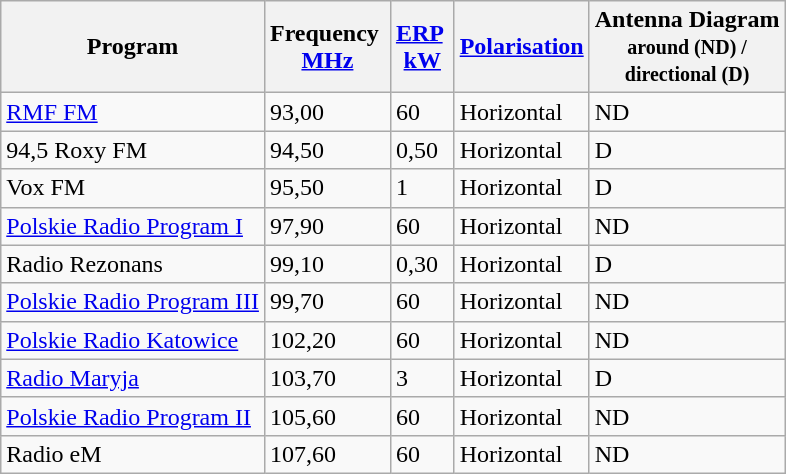<table class="wikitable">
<tr>
<th>Program</th>
<th>Frequency <br><a href='#'>MHz</a></th>
<th><a href='#'>ERP</a> <br><a href='#'>kW</a></th>
<th><a href='#'>Polarisation</a></th>
<th>Antenna Diagram<br><small>around (ND) /<br>directional (D)</small></th>
</tr>
<tr>
<td><a href='#'>RMF FM</a></td>
<td>93,00</td>
<td>60</td>
<td>Horizontal</td>
<td>ND</td>
</tr>
<tr>
<td>94,5 Roxy FM</td>
<td>94,50</td>
<td>0,50</td>
<td>Horizontal</td>
<td>D</td>
</tr>
<tr>
<td>Vox FM</td>
<td>95,50</td>
<td>1</td>
<td>Horizontal</td>
<td>D</td>
</tr>
<tr>
<td><a href='#'>Polskie Radio Program I</a></td>
<td>97,90</td>
<td>60</td>
<td>Horizontal</td>
<td>ND</td>
</tr>
<tr>
<td>Radio Rezonans</td>
<td>99,10</td>
<td>0,30</td>
<td>Horizontal</td>
<td>D</td>
</tr>
<tr>
<td><a href='#'>Polskie Radio Program III</a></td>
<td>99,70</td>
<td>60</td>
<td>Horizontal</td>
<td>ND</td>
</tr>
<tr>
<td><a href='#'>Polskie Radio Katowice</a></td>
<td>102,20</td>
<td>60</td>
<td>Horizontal</td>
<td>ND</td>
</tr>
<tr>
<td><a href='#'>Radio Maryja</a></td>
<td>103,70</td>
<td>3</td>
<td>Horizontal</td>
<td>D</td>
</tr>
<tr>
<td><a href='#'>Polskie Radio Program II</a></td>
<td>105,60</td>
<td>60</td>
<td>Horizontal</td>
<td>ND</td>
</tr>
<tr>
<td>Radio eM</td>
<td>107,60</td>
<td>60</td>
<td>Horizontal</td>
<td>ND</td>
</tr>
</table>
